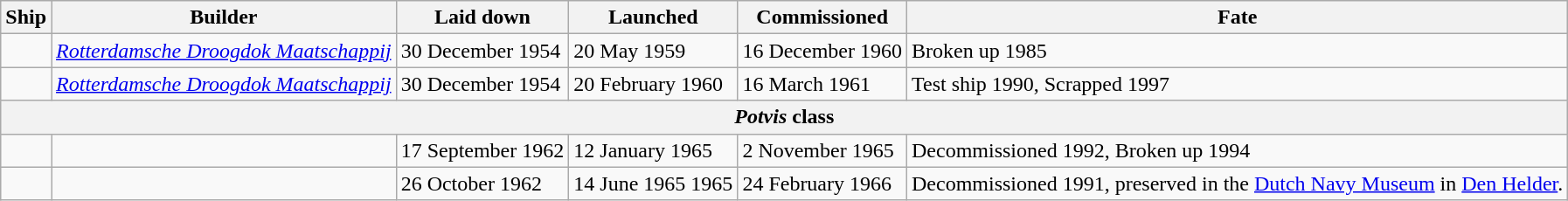<table class="wikitable" border="1">
<tr>
<th>Ship</th>
<th>Builder</th>
<th>Laid down</th>
<th>Launched</th>
<th>Commissioned</th>
<th>Fate</th>
</tr>
<tr>
<td></td>
<td><em><a href='#'>Rotterdamsche Droogdok Maatschappij</a></em></td>
<td>30 December 1954</td>
<td>20 May 1959</td>
<td>16 December 1960</td>
<td>Broken up 1985</td>
</tr>
<tr>
<td></td>
<td><em><a href='#'>Rotterdamsche Droogdok Maatschappij</a></em></td>
<td>30 December 1954</td>
<td>20 February 1960</td>
<td>16 March 1961</td>
<td>Test ship 1990, Scrapped 1997</td>
</tr>
<tr>
<th colspan="7"><em>Potvis</em> class</th>
</tr>
<tr>
<td></td>
<td></td>
<td>17 September 1962</td>
<td>12 January 1965</td>
<td>2 November 1965</td>
<td>Decommissioned 1992, Broken up 1994</td>
</tr>
<tr>
<td></td>
<td></td>
<td>26 October 1962</td>
<td>14 June 1965 1965</td>
<td>24 February 1966</td>
<td>Decommissioned 1991, preserved in the <a href='#'>Dutch Navy Museum</a> in <a href='#'>Den Helder</a>.</td>
</tr>
</table>
